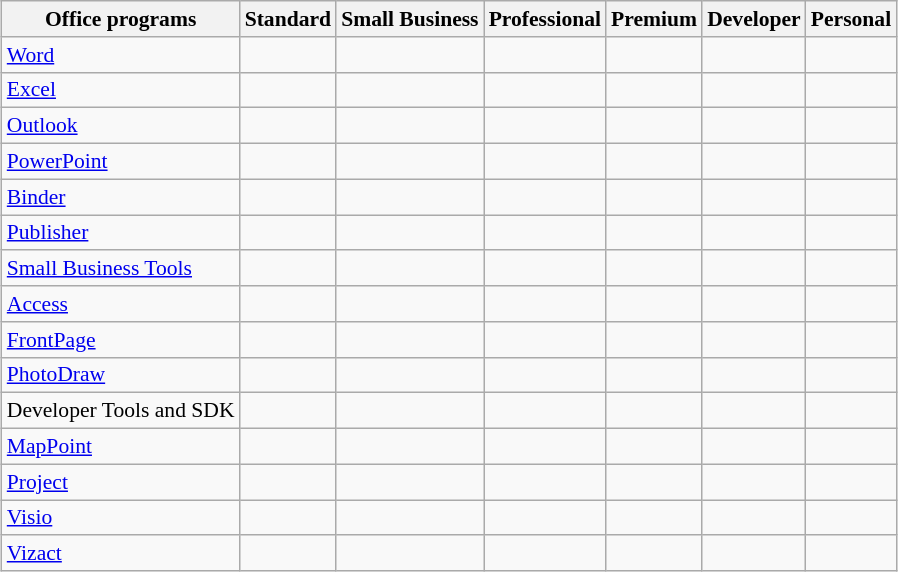<table class="wikitable" style="font-size:90%; margin:auto">
<tr>
<th>Office programs</th>
<th>Standard</th>
<th>Small Business</th>
<th>Professional</th>
<th>Premium</th>
<th>Developer</th>
<th>Personal</th>
</tr>
<tr>
<td><a href='#'>Word</a></td>
<td></td>
<td></td>
<td></td>
<td></td>
<td></td>
<td></td>
</tr>
<tr>
<td><a href='#'>Excel</a></td>
<td></td>
<td></td>
<td></td>
<td></td>
<td></td>
<td></td>
</tr>
<tr>
<td><a href='#'>Outlook</a></td>
<td></td>
<td></td>
<td></td>
<td></td>
<td></td>
<td></td>
</tr>
<tr>
<td><a href='#'>PowerPoint</a></td>
<td></td>
<td></td>
<td></td>
<td></td>
<td></td>
<td></td>
</tr>
<tr>
<td><a href='#'>Binder</a></td>
<td></td>
<td></td>
<td></td>
<td></td>
<td></td>
<td></td>
</tr>
<tr>
<td><a href='#'>Publisher</a></td>
<td></td>
<td></td>
<td></td>
<td></td>
<td></td>
<td></td>
</tr>
<tr>
<td><a href='#'>Small Business Tools</a> </td>
<td></td>
<td></td>
<td></td>
<td></td>
<td></td>
<td></td>
</tr>
<tr>
<td><a href='#'>Access</a></td>
<td></td>
<td></td>
<td></td>
<td></td>
<td></td>
<td></td>
</tr>
<tr>
<td><a href='#'>FrontPage</a></td>
<td></td>
<td></td>
<td></td>
<td></td>
<td></td>
<td></td>
</tr>
<tr>
<td><a href='#'>PhotoDraw</a></td>
<td></td>
<td></td>
<td></td>
<td></td>
<td></td>
<td></td>
</tr>
<tr>
<td>Developer Tools and SDK</td>
<td></td>
<td></td>
<td></td>
<td></td>
<td></td>
<td></td>
</tr>
<tr>
<td><a href='#'>MapPoint</a></td>
<td></td>
<td></td>
<td></td>
<td></td>
<td></td>
<td></td>
</tr>
<tr>
<td><a href='#'>Project</a></td>
<td></td>
<td></td>
<td></td>
<td></td>
<td></td>
<td></td>
</tr>
<tr>
<td><a href='#'>Visio</a></td>
<td></td>
<td></td>
<td></td>
<td></td>
<td></td>
<td></td>
</tr>
<tr>
<td><a href='#'>Vizact</a></td>
<td></td>
<td></td>
<td></td>
<td></td>
<td></td>
<td></td>
</tr>
</table>
